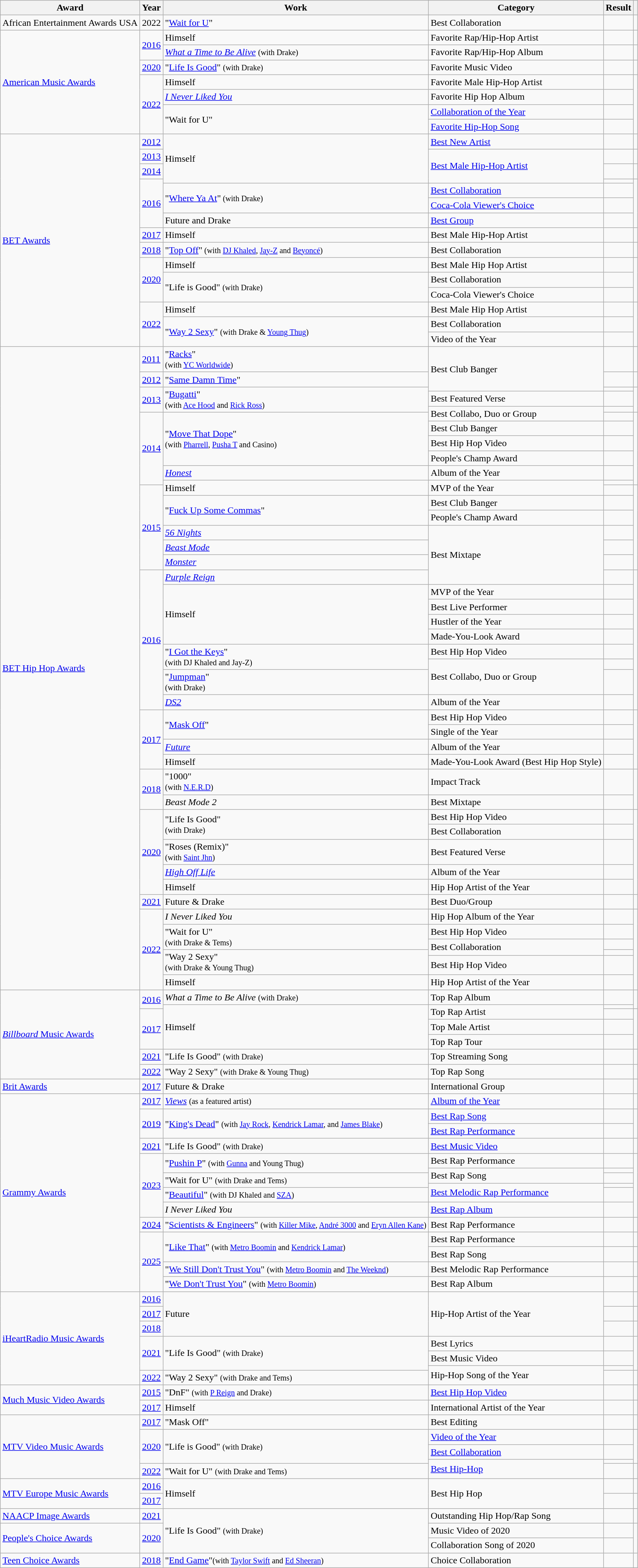<table class="wikitable">
<tr>
<th scope="col">Award</th>
<th scope="col">Year</th>
<th scope="col">Work</th>
<th scope="col">Category</th>
<th scope="col">Result</th>
<th scope="col"></th>
</tr>
<tr>
<td rowspan="1">African Entertainment Awards USA</td>
<td rowspan="1">2022</td>
<td>"<a href='#'>Wait for U</a>" </td>
<td>Best Collaboration</td>
<td></td>
<td rowspan="1"></td>
</tr>
<tr>
<td rowspan=7><a href='#'>American Music Awards</a></td>
<td rowspan=2><a href='#'>2016</a></td>
<td>Himself</td>
<td>Favorite Rap/Hip-Hop Artist</td>
<td></td>
<td style="text-align:center;"></td>
</tr>
<tr>
<td><em><a href='#'>What a Time to Be Alive</a></em> <small>(with Drake)</small></td>
<td>Favorite Rap/Hip-Hop Album</td>
<td></td>
<td style="text-align:center;"></td>
</tr>
<tr>
<td rowspan=1><a href='#'>2020</a></td>
<td>"<a href='#'>Life Is Good</a>" <small>(with Drake)</small></td>
<td>Favorite Music Video</td>
<td></td>
<td style="text-align:center;"></td>
</tr>
<tr>
<td rowspan="4"><a href='#'>2022</a></td>
<td>Himself</td>
<td>Favorite Male Hip-Hop Artist</td>
<td></td>
<td rowspan="4"></td>
</tr>
<tr>
<td><em><a href='#'>I Never Liked You</a></em></td>
<td>Favorite Hip Hop Album</td>
<td></td>
</tr>
<tr>
<td rowspan="2">"Wait for U" </td>
<td><a href='#'>Collaboration of the Year</a></td>
<td></td>
</tr>
<tr>
<td><a href='#'>Favorite Hip-Hop Song</a></td>
<td></td>
</tr>
<tr>
<td rowspan="15"><a href='#'>BET Awards</a></td>
<td style="text-align:center;"><a href='#'>2012</a></td>
<td rowspan="4">Himself</td>
<td><a href='#'>Best New Artist</a></td>
<td></td>
<td></td>
</tr>
<tr>
<td style="text-align:center;"><a href='#'>2013</a></td>
<td rowspan="3"><a href='#'>Best Male Hip-Hop Artist</a></td>
<td></td>
<td></td>
</tr>
<tr>
<td style="text-align:center;"><a href='#'>2014</a></td>
<td></td>
<td></td>
</tr>
<tr>
<td rowspan="4"><a href='#'>2016</a></td>
<td></td>
<td rowspan="4"></td>
</tr>
<tr>
<td rowspan="2">"<a href='#'>Where Ya At</a>"<small> (with Drake)</small></td>
<td><a href='#'>Best Collaboration</a></td>
<td></td>
</tr>
<tr>
<td><a href='#'>Coca-Cola Viewer's Choice</a></td>
<td></td>
</tr>
<tr>
<td>Future and Drake</td>
<td><a href='#'>Best Group</a></td>
<td></td>
</tr>
<tr>
<td><a href='#'>2017</a></td>
<td>Himself</td>
<td>Best Male Hip-Hop Artist</td>
<td></td>
<td></td>
</tr>
<tr>
<td><a href='#'>2018</a></td>
<td>"<a href='#'>Top Off</a>"<small> (with <a href='#'>DJ Khaled</a>, <a href='#'>Jay-Z</a> and <a href='#'>Beyoncé</a>)</small></td>
<td>Best Collaboration</td>
<td></td>
<td></td>
</tr>
<tr>
<td rowspan="3"><a href='#'>2020</a></td>
<td>Himself</td>
<td>Best Male Hip Hop Artist</td>
<td></td>
<td rowspan="3"></td>
</tr>
<tr>
<td rowspan="2">"Life is Good" <small> (with Drake)</small></td>
<td>Best Collaboration</td>
<td></td>
</tr>
<tr>
<td>Coca-Cola Viewer's Choice</td>
<td></td>
</tr>
<tr>
<td rowspan="3"><a href='#'>2022</a></td>
<td>Himself</td>
<td>Best Male Hip Hop Artist</td>
<td></td>
<td rowspan="3"></td>
</tr>
<tr>
<td rowspan="2">"<a href='#'>Way 2 Sexy</a>" <small> (with Drake & <a href='#'>Young Thug</a>)</small></td>
<td>Best Collaboration</td>
<td></td>
</tr>
<tr>
<td>Video of the Year</td>
<td></td>
</tr>
<tr>
<td rowspan="44"><a href='#'>BET Hip Hop Awards</a></td>
<td><a href='#'>2011</a></td>
<td>"<a href='#'>Racks</a>"<br><small>(with <a href='#'>YC Worldwide</a>)</small></td>
<td rowspan="3">Best Club Banger</td>
<td></td>
<td></td>
</tr>
<tr>
<td><a href='#'>2012</a></td>
<td>"<a href='#'>Same Damn Time</a>"</td>
<td></td>
<td></td>
</tr>
<tr>
<td rowspan="3"><a href='#'>2013</a></td>
<td rowspan="3">"<a href='#'>Bugatti</a>"<br><small>(with <a href='#'>Ace Hood</a> and <a href='#'>Rick Ross</a>)</small></td>
<td></td>
<td rowspan="3" style="text-align:center;"></td>
</tr>
<tr>
<td>Best Featured Verse</td>
<td></td>
</tr>
<tr>
<td rowspan="2">Best Collabo, Duo or Group</td>
<td></td>
</tr>
<tr>
<td rowspan="6"><a href='#'>2014</a></td>
<td rowspan="4">"<a href='#'>Move That Dope</a>" <br><small>(with <a href='#'>Pharrell</a>, <a href='#'>Pusha T</a> and Casino)</small></td>
<td></td>
<td rowspan="6" style="text-align:center;"></td>
</tr>
<tr>
<td>Best Club Banger</td>
<td></td>
</tr>
<tr>
<td>Best Hip Hop Video</td>
<td></td>
</tr>
<tr>
<td>People's Champ Award</td>
<td></td>
</tr>
<tr>
<td><em><a href='#'>Honest</a></em></td>
<td>Album of the Year</td>
<td></td>
</tr>
<tr>
<td rowspan="2">Himself</td>
<td rowspan="2">MVP of the Year</td>
<td></td>
</tr>
<tr>
<td rowspan="6"><a href='#'>2015</a></td>
<td></td>
<td rowspan="6" style="text-align:center;"></td>
</tr>
<tr>
<td rowspan="2">"<a href='#'>Fuck Up Some Commas</a>"</td>
<td>Best Club Banger</td>
<td></td>
</tr>
<tr>
<td>People's Champ Award</td>
<td></td>
</tr>
<tr>
<td><em><a href='#'>56 Nights</a></em></td>
<td rowspan="4">Best Mixtape</td>
<td></td>
</tr>
<tr>
<td><em><a href='#'>Beast Mode</a></em></td>
<td></td>
</tr>
<tr>
<td><em><a href='#'>Monster</a></em></td>
<td></td>
</tr>
<tr>
<td rowspan="9"><a href='#'>2016</a></td>
<td><em><a href='#'>Purple Reign</a></em></td>
<td></td>
<td rowspan="9"></td>
</tr>
<tr>
<td rowspan="4">Himself</td>
<td>MVP of the Year</td>
<td></td>
</tr>
<tr>
<td>Best Live Performer</td>
<td></td>
</tr>
<tr>
<td>Hustler of the Year</td>
<td></td>
</tr>
<tr>
<td>Made-You-Look Award</td>
<td></td>
</tr>
<tr>
<td rowspan="2">"<a href='#'>I Got the Keys</a>" <br><small>(with DJ Khaled and Jay-Z)</small></td>
<td>Best Hip Hop Video</td>
<td></td>
</tr>
<tr>
<td rowspan="2">Best Collabo, Duo or Group</td>
<td></td>
</tr>
<tr>
<td>"<a href='#'>Jumpman</a>" <br><small>(with Drake)</small></td>
<td></td>
</tr>
<tr>
<td><em><a href='#'>DS2</a></em></td>
<td>Album of the Year</td>
<td></td>
</tr>
<tr>
<td rowspan="4"><a href='#'>2017</a></td>
<td rowspan="2">"<a href='#'>Mask Off</a>"</td>
<td>Best Hip Hop Video</td>
<td></td>
<td rowspan="4"></td>
</tr>
<tr>
<td>Single of the Year</td>
<td></td>
</tr>
<tr>
<td><em><a href='#'>Future</a></em></td>
<td>Album of the Year</td>
<td></td>
</tr>
<tr>
<td>Himself</td>
<td>Made-You-Look Award (Best Hip Hop Style)</td>
<td></td>
</tr>
<tr>
<td rowspan="2"><a href='#'>2018</a></td>
<td>"1000" <br><small>(with <a href='#'>N.E.R.D</a>)</small></td>
<td>Impact Track</td>
<td></td>
<td rowspan="2"></td>
</tr>
<tr>
<td><em>Beast Mode 2</em></td>
<td>Best Mixtape</td>
<td></td>
</tr>
<tr>
<td rowspan="5"><a href='#'>2020</a></td>
<td rowspan="2">"Life Is Good" <br><small>(with Drake)</small></td>
<td>Best Hip Hop Video</td>
<td></td>
<td rowspan="5"></td>
</tr>
<tr>
<td>Best Collaboration</td>
<td></td>
</tr>
<tr>
<td>"Roses (Remix)" <br><small>(with <a href='#'>Saint Jhn</a>)</small></td>
<td>Best Featured Verse</td>
<td></td>
</tr>
<tr>
<td><em><a href='#'>High Off Life</a></em></td>
<td>Album of the Year</td>
<td></td>
</tr>
<tr>
<td>Himself</td>
<td>Hip Hop Artist of the Year</td>
<td></td>
</tr>
<tr>
<td rowspan="1"><a href='#'>2021</a></td>
<td rowspan="1">Future & Drake</td>
<td>Best Duo/Group</td>
<td></td>
<td rowspan="1"></td>
</tr>
<tr>
<td rowspan="6"><a href='#'>2022</a></td>
<td><em>I Never Liked You</em></td>
<td>Hip Hop Album of the Year</td>
<td></td>
<td rowspan="6"></td>
</tr>
<tr>
<td rowspan="2">"Wait for U" <br><small>(with Drake & Tems)</small></td>
<td>Best Hip Hop Video</td>
<td></td>
</tr>
<tr>
<td rowspan="2">Best Collaboration</td>
<td></td>
</tr>
<tr>
<td rowspan="2">"Way 2 Sexy"<br><small>(with Drake & Young Thug)</small></td>
<td></td>
</tr>
<tr>
<td>Best Hip Hop Video</td>
<td></td>
</tr>
<tr>
<td rowspan="1">Himself</td>
<td>Hip Hop Artist of the Year</td>
<td></td>
</tr>
<tr>
<td rowspan=7><a href='#'><em>Billboard</em> Music Awards</a></td>
<td rowspan=2><a href='#'>2016</a></td>
<td><em>What a Time to Be Alive</em> <small>(with Drake)</small></td>
<td>Top Rap Album</td>
<td></td>
<td rowspan="2"></td>
</tr>
<tr>
<td rowspan="4">Himself</td>
<td rowspan="2">Top Rap Artist</td>
<td></td>
</tr>
<tr>
<td rowspan="3"><a href='#'>2017</a></td>
<td></td>
<td rowspan="3"></td>
</tr>
<tr>
<td>Top Male Artist</td>
<td></td>
</tr>
<tr>
<td>Top Rap Tour</td>
<td></td>
</tr>
<tr>
<td><a href='#'>2021</a></td>
<td>"Life Is Good" <small>(with Drake)</small></td>
<td>Top Streaming Song</td>
<td></td>
<td></td>
</tr>
<tr>
<td><a href='#'>2022</a></td>
<td>"Way 2 Sexy" <small>(with Drake & Young Thug)</small></td>
<td>Top Rap Song</td>
<td></td>
<td></td>
</tr>
<tr>
<td><a href='#'>Brit Awards</a></td>
<td><a href='#'>2017</a></td>
<td>Future & Drake</td>
<td>International Group</td>
<td></td>
<td></td>
</tr>
<tr>
<td rowspan="15"><a href='#'>Grammy Awards</a></td>
<td><a href='#'>2017</a></td>
<td><em><a href='#'>Views</a></em> <small>(as a featured artist)</small></td>
<td><a href='#'>Album of the Year</a></td>
<td></td>
<td align="center"></td>
</tr>
<tr>
<td rowspan="2"><a href='#'>2019</a></td>
<td rowspan="2">"<a href='#'>King's Dead</a>" <small>(with <a href='#'>Jay Rock</a>, <a href='#'>Kendrick Lamar</a>, and <a href='#'>James Blake</a>)</small></td>
<td><a href='#'>Best Rap Song</a></td>
<td></td>
<td rowspan="2" align="center"></td>
</tr>
<tr>
<td><a href='#'>Best Rap Performance</a></td>
<td></td>
</tr>
<tr>
<td><a href='#'>2021</a></td>
<td>"Life Is Good"  <small>(with Drake)</small></td>
<td><a href='#'>Best Music Video</a></td>
<td></td>
<td align="center"></td>
</tr>
<tr>
<td rowspan="6"><a href='#'>2023</a></td>
<td rowspan="2">"<a href='#'>Pushin P</a>" <small>(with <a href='#'>Gunna</a> and Young Thug)</small></td>
<td>Best Rap Performance</td>
<td></td>
<td rowspan="6"></td>
</tr>
<tr>
<td rowspan="2">Best Rap Song</td>
<td></td>
</tr>
<tr>
<td rowspan="2">"Wait for U" <small>(with Drake and Tems)</small></td>
<td></td>
</tr>
<tr>
<td rowspan="2"><a href='#'>Best Melodic Rap Performance</a></td>
<td></td>
</tr>
<tr>
<td>"<a href='#'>Beautiful</a>" <small>(with DJ Khaled and <a href='#'>SZA</a>)</small></td>
<td></td>
</tr>
<tr>
<td><em>I Never Liked You</em></td>
<td><a href='#'>Best Rap Album</a></td>
<td></td>
</tr>
<tr>
<td rowspan="1"><a href='#'>2024</a></td>
<td>"<a href='#'>Scientists & Engineers</a>" <small>(with <a href='#'>Killer Mike</a>, <a href='#'>André 3000</a> and <a href='#'>Eryn Allen Kane</a>)</small></td>
<td>Best Rap Performance</td>
<td></td>
<td rowspan="1"></td>
</tr>
<tr>
<td rowspan="4"><a href='#'>2025</a></td>
<td rowspan="2">"<a href='#'>Like That</a>" <small>(with <a href='#'>Metro Boomin</a> and <a href='#'>Kendrick Lamar</a>)</small></td>
<td>Best Rap Performance</td>
<td></td>
</tr>
<tr>
<td>Best Rap Song</td>
<td></td>
<td rowspan="1"></td>
</tr>
<tr>
<td rowspan="1">"<a href='#'>We Still Don't Trust You</a>" <small>(with <a href='#'>Metro Boomin</a> and <a href='#'>The Weeknd</a>)</small></td>
<td>Best Melodic Rap Performance</td>
<td></td>
<td rowspan="1"></td>
</tr>
<tr>
<td rowspan="1">"<a href='#'>We Don't Trust You</a>" <small>(with <a href='#'>Metro Boomin</a>)</small></td>
<td>Best Rap Album</td>
<td></td>
<td rowspan="1"></td>
</tr>
<tr>
<td rowspan="7"><a href='#'>iHeartRadio Music Awards</a></td>
<td><a href='#'>2016</a></td>
<td rowspan=3>Future</td>
<td rowspan=3>Hip-Hop Artist of the Year</td>
<td></td>
<td></td>
</tr>
<tr>
<td><a href='#'>2017</a></td>
<td></td>
<td></td>
</tr>
<tr>
<td><a href='#'>2018</a></td>
<td></td>
<td></td>
</tr>
<tr>
<td rowspan=3><a href='#'>2021</a></td>
<td rowspan=3>"Life Is Good" <small>(with Drake)</small></td>
<td>Best Lyrics</td>
<td></td>
<td rowspan=3></td>
</tr>
<tr>
<td>Best Music Video</td>
<td></td>
</tr>
<tr>
<td rowspan=2>Hip-Hop Song of the Year</td>
<td></td>
</tr>
<tr>
<td><a href='#'>2022</a></td>
<td>"Way 2 Sexy" <small>(with Drake and Tems)</small></td>
<td></td>
<td></td>
</tr>
<tr>
<td rowspan="2"><a href='#'>Much Music Video Awards</a></td>
<td><a href='#'>2015</a></td>
<td>"DnF" <small>(with <a href='#'>P Reign</a> and Drake)</small></td>
<td><a href='#'>Best Hip Hop Video</a></td>
<td></td>
<td></td>
</tr>
<tr>
<td><a href='#'>2017</a></td>
<td>Himself</td>
<td>International Artist of the Year</td>
<td></td>
<td></td>
</tr>
<tr>
<td rowspan="5"><a href='#'>MTV Video Music Awards</a></td>
<td><a href='#'>2017</a></td>
<td>"Mask Off"</td>
<td>Best Editing</td>
<td></td>
<td></td>
</tr>
<tr>
<td rowspan="3"><a href='#'>2020</a></td>
<td rowspan="3">"Life is Good" <small>(with Drake)</small></td>
<td><a href='#'>Video of the Year</a></td>
<td></td>
<td rowspan="3"></td>
</tr>
<tr>
<td><a href='#'>Best Collaboration</a></td>
<td></td>
</tr>
<tr>
<td rowspan="2"><a href='#'>Best Hip-Hop</a></td>
<td></td>
</tr>
<tr>
<td><a href='#'>2022</a></td>
<td>"Wait for U" <small>(with Drake and Tems)</small></td>
<td></td>
<td style="text-align:center;"></td>
</tr>
<tr>
<td rowspan="2"><a href='#'>MTV Europe Music Awards</a></td>
<td><a href='#'>2016</a></td>
<td rowspan="2">Himself</td>
<td rowspan="2">Best Hip Hop</td>
<td></td>
<td></td>
</tr>
<tr>
<td><a href='#'>2017</a></td>
<td></td>
<td></td>
</tr>
<tr>
<td><a href='#'>NAACP Image Awards</a></td>
<td><a href='#'>2021</a></td>
<td rowspan="3">"Life Is Good" <small>(with Drake)</small></td>
<td>Outstanding Hip Hop/Rap Song</td>
<td></td>
<td></td>
</tr>
<tr>
<td rowspan="2"><a href='#'>People's Choice Awards</a></td>
<td rowspan="2"><a href='#'>2020</a></td>
<td>Music Video of 2020</td>
<td></td>
<td rowspan="2"></td>
</tr>
<tr>
<td>Collaboration Song of 2020</td>
<td></td>
</tr>
<tr>
<td><a href='#'>Teen Choice Awards</a></td>
<td><a href='#'>2018</a></td>
<td>"<a href='#'>End Game</a>"<small>(with <a href='#'>Taylor Swift</a> and <a href='#'>Ed Sheeran</a>)</small></td>
<td>Choice Collaboration</td>
<td></td>
<td></td>
</tr>
</table>
